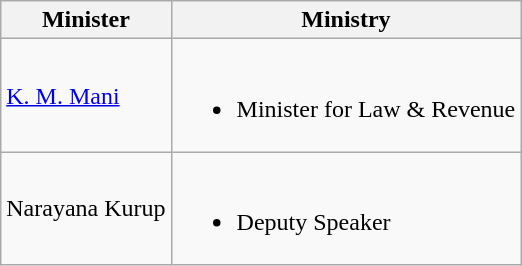<table class="wikitable">
<tr>
<th>Minister</th>
<th>Ministry</th>
</tr>
<tr>
<td><a href='#'>K. M. Mani</a></td>
<td><br><ul><li>Minister for Law & Revenue</li></ul></td>
</tr>
<tr>
<td>Narayana Kurup</td>
<td><br><ul><li>Deputy Speaker</li></ul></td>
</tr>
</table>
